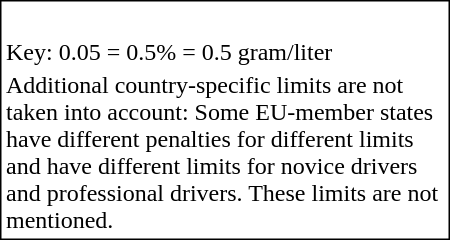<table style="float:right; width:300px;border: 1px black solid;margin-left:0.3em;">
<tr>
<td><br></td>
</tr>
<tr>
<td>Key: 0.05 = 0.5% = 0.5 gram/liter</td>
</tr>
<tr>
<td>Additional country-specific limits are not taken into account: Some EU-member states have different penalties for different limits and have different limits for novice drivers and professional drivers. These limits are not mentioned.</td>
</tr>
</table>
